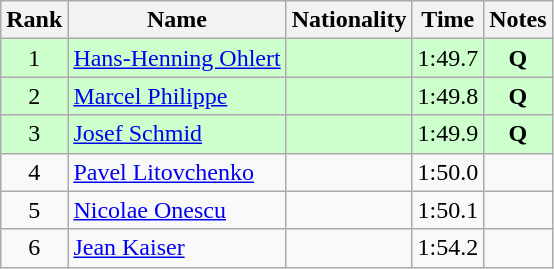<table class="wikitable sortable" style="text-align:center">
<tr>
<th>Rank</th>
<th>Name</th>
<th>Nationality</th>
<th>Time</th>
<th>Notes</th>
</tr>
<tr bgcolor=ccffcc>
<td>1</td>
<td align=left><a href='#'>Hans-Henning Ohlert</a></td>
<td align=left></td>
<td>1:49.7</td>
<td><strong>Q</strong></td>
</tr>
<tr bgcolor=ccffcc>
<td>2</td>
<td align=left><a href='#'>Marcel Philippe</a></td>
<td align=left></td>
<td>1:49.8</td>
<td><strong>Q</strong></td>
</tr>
<tr bgcolor=ccffcc>
<td>3</td>
<td align=left><a href='#'>Josef Schmid</a></td>
<td align=left></td>
<td>1:49.9</td>
<td><strong>Q</strong></td>
</tr>
<tr>
<td>4</td>
<td align=left><a href='#'>Pavel Litovchenko</a></td>
<td align=left></td>
<td>1:50.0</td>
<td></td>
</tr>
<tr>
<td>5</td>
<td align=left><a href='#'>Nicolae Onescu</a></td>
<td align=left></td>
<td>1:50.1</td>
<td></td>
</tr>
<tr>
<td>6</td>
<td align=left><a href='#'>Jean Kaiser</a></td>
<td align=left></td>
<td>1:54.2</td>
<td></td>
</tr>
</table>
